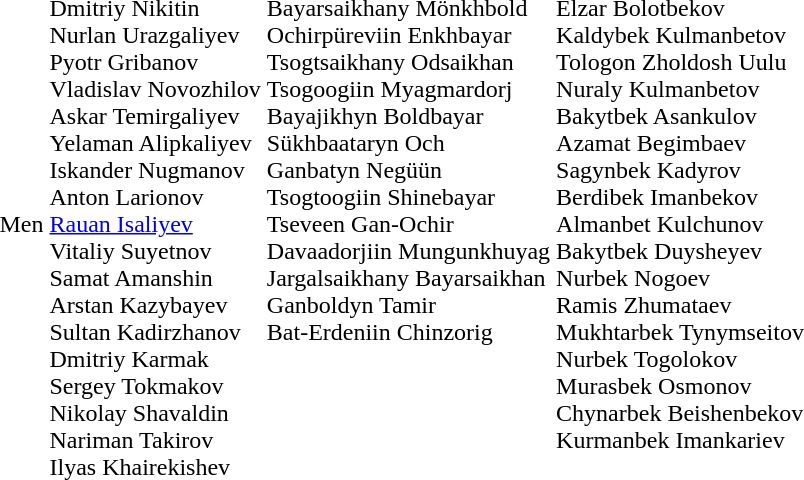<table>
<tr>
<td>Men<br></td>
<td><br>Dmitriy Nikitin<br>Nurlan Urazgaliyev<br>Pyotr Gribanov<br>Vladislav Novozhilov<br>Askar Temirgaliyev<br>Yelaman Alipkaliyev<br>Iskander Nugmanov<br>Anton Larionov<br><a href='#'>Rauan Isaliyev</a><br>Vitaliy Suyetnov<br>Samat Amanshin<br>Arstan Kazybayev<br>Sultan Kadirzhanov<br>Dmitriy Karmak<br>Sergey Tokmakov<br>Nikolay Shavaldin<br>Nariman Takirov<br>Ilyas Khairekishev</td>
<td valign=top><br>Bayarsaikhany Mönkhbold<br>Ochirpüreviin Enkhbayar<br>Tsogtsaikhany Odsaikhan<br>Tsogoogiin Myagmardorj<br>Bayajikhyn Boldbayar<br>Sükhbaataryn Och<br>Ganbatyn Negüün<br>Tsogtoogiin Shinebayar<br>Tseveen Gan-Ochir<br>Davaadorjiin Mungunkhuyag<br>Jargalsaikhany Bayarsaikhan<br>Ganboldyn Tamir<br>Bat-Erdeniin Chinzorig</td>
<td valign=top><br>Elzar Bolotbekov<br>Kaldybek Kulmanbetov<br>Tologon Zholdosh Uulu<br>Nuraly Kulmanbetov<br>Bakytbek Asankulov<br>Azamat Begimbaev<br>Sagynbek Kadyrov<br>Berdibek Imanbekov<br>Almanbet Kulchunov<br>Bakytbek Duysheyev<br>Nurbek Nogoev<br>Ramis Zhumataev<br>Mukhtarbek Tynymseitov<br>Nurbek Togolokov<br>Murasbek Osmonov<br>Chynarbek Beishenbekov<br>Kurmanbek Imankariev</td>
</tr>
</table>
